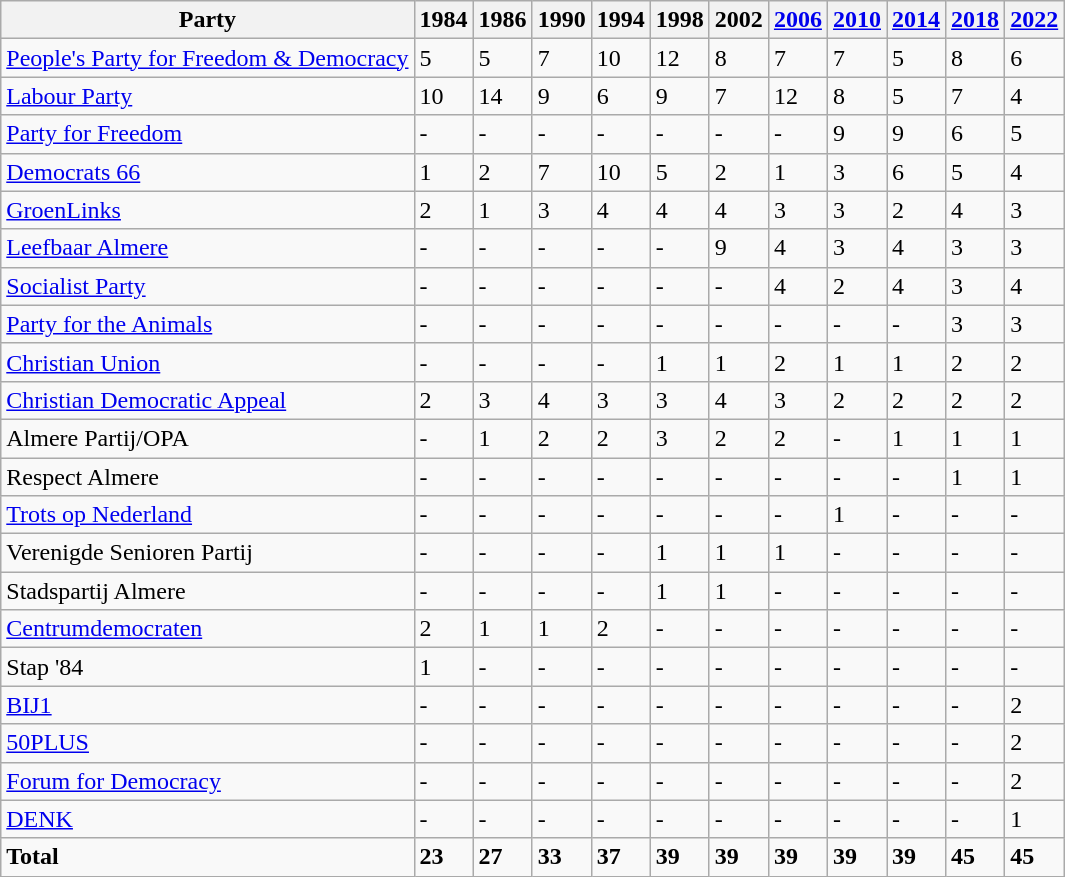<table class="wikitable">
<tr>
<th><strong>Party</strong></th>
<th><strong>1984</strong></th>
<th><strong>1986</strong></th>
<th><strong>1990</strong></th>
<th><strong>1994</strong></th>
<th><strong>1998</strong></th>
<th><strong>2002</strong></th>
<th><a href='#'><strong>2006</strong></a></th>
<th><a href='#'><strong>2010</strong></a></th>
<th><a href='#'><strong>2014</strong></a></th>
<th><a href='#'><strong>2018</strong></a></th>
<th><a href='#'><strong>2022</strong></a><br></th>
</tr>
<tr>
<td><a href='#'>People's Party for Freedom & Democracy</a></td>
<td>5</td>
<td>5</td>
<td>7</td>
<td>10</td>
<td>12</td>
<td>8</td>
<td>7</td>
<td>7</td>
<td>5</td>
<td>8</td>
<td>6</td>
</tr>
<tr>
<td><a href='#'>Labour Party</a></td>
<td>10</td>
<td>14</td>
<td>9</td>
<td>6</td>
<td>9</td>
<td>7</td>
<td>12</td>
<td>8</td>
<td>5</td>
<td>7</td>
<td>4</td>
</tr>
<tr>
<td><a href='#'>Party for Freedom</a></td>
<td>-</td>
<td>-</td>
<td>-</td>
<td>-</td>
<td>-</td>
<td>-</td>
<td>-</td>
<td>9</td>
<td>9</td>
<td>6</td>
<td>5</td>
</tr>
<tr>
<td><a href='#'>Democrats 66</a></td>
<td>1</td>
<td>2</td>
<td>7</td>
<td>10</td>
<td>5</td>
<td>2</td>
<td>1</td>
<td>3</td>
<td>6</td>
<td>5</td>
<td>4</td>
</tr>
<tr>
<td><a href='#'>GroenLinks</a></td>
<td>2</td>
<td>1</td>
<td>3</td>
<td>4</td>
<td>4</td>
<td>4</td>
<td>3</td>
<td>3</td>
<td>2</td>
<td>4</td>
<td>3</td>
</tr>
<tr>
<td><a href='#'>Leefbaar Almere</a></td>
<td>-</td>
<td>-</td>
<td>-</td>
<td>-</td>
<td>-</td>
<td>9</td>
<td>4</td>
<td>3</td>
<td>4</td>
<td>3</td>
<td>3</td>
</tr>
<tr>
<td><a href='#'>Socialist Party</a></td>
<td>-</td>
<td>-</td>
<td>-</td>
<td>-</td>
<td>-</td>
<td>-</td>
<td>4</td>
<td>2</td>
<td>4</td>
<td>3</td>
<td>4</td>
</tr>
<tr>
<td><a href='#'>Party for the Animals</a></td>
<td>-</td>
<td>-</td>
<td>-</td>
<td>-</td>
<td>-</td>
<td>-</td>
<td>-</td>
<td>-</td>
<td>-</td>
<td>3</td>
<td>3</td>
</tr>
<tr>
<td><a href='#'>Christian Union</a></td>
<td>-</td>
<td>-</td>
<td>-</td>
<td>-</td>
<td>1</td>
<td>1</td>
<td>2</td>
<td>1</td>
<td>1</td>
<td>2</td>
<td>2</td>
</tr>
<tr>
<td><a href='#'>Christian Democratic Appeal</a></td>
<td>2</td>
<td>3</td>
<td>4</td>
<td>3</td>
<td>3</td>
<td>4</td>
<td>3</td>
<td>2</td>
<td>2</td>
<td>2</td>
<td>2</td>
</tr>
<tr>
<td>Almere Partij/OPA</td>
<td>-</td>
<td>1</td>
<td>2</td>
<td>2</td>
<td>3</td>
<td>2</td>
<td>2</td>
<td>-</td>
<td>1</td>
<td>1</td>
<td>1</td>
</tr>
<tr>
<td>Respect Almere</td>
<td>-</td>
<td>-</td>
<td>-</td>
<td>-</td>
<td>-</td>
<td>-</td>
<td>-</td>
<td>-</td>
<td>-</td>
<td>1</td>
<td>1</td>
</tr>
<tr>
<td><a href='#'>Trots op Nederland</a></td>
<td>-</td>
<td>-</td>
<td>-</td>
<td>-</td>
<td>-</td>
<td>-</td>
<td>-</td>
<td>1</td>
<td>-</td>
<td>-</td>
<td>-</td>
</tr>
<tr>
<td>Verenigde Senioren Partij</td>
<td>-</td>
<td>-</td>
<td>-</td>
<td>-</td>
<td>1</td>
<td>1</td>
<td>1</td>
<td>-</td>
<td>-</td>
<td>-</td>
<td>-</td>
</tr>
<tr>
<td>Stadspartij Almere</td>
<td>-</td>
<td>-</td>
<td>-</td>
<td>-</td>
<td>1</td>
<td>1</td>
<td>-</td>
<td>-</td>
<td>-</td>
<td>-</td>
<td>-</td>
</tr>
<tr>
<td><a href='#'>Centrumdemocraten</a></td>
<td>2</td>
<td>1</td>
<td>1</td>
<td>2</td>
<td>-</td>
<td>-</td>
<td>-</td>
<td>-</td>
<td>-</td>
<td>-</td>
<td>-</td>
</tr>
<tr>
<td>Stap '84</td>
<td>1</td>
<td>-</td>
<td>-</td>
<td>-</td>
<td>-</td>
<td>-</td>
<td>-</td>
<td>-</td>
<td>-</td>
<td>-</td>
<td>-</td>
</tr>
<tr>
<td><a href='#'>BIJ1</a></td>
<td>-</td>
<td>-</td>
<td>-</td>
<td>-</td>
<td>-</td>
<td>-</td>
<td>-</td>
<td>-</td>
<td>-</td>
<td>-</td>
<td>2</td>
</tr>
<tr>
<td><a href='#'>50PLUS</a></td>
<td>-</td>
<td>-</td>
<td>-</td>
<td>-</td>
<td>-</td>
<td>-</td>
<td>-</td>
<td>-</td>
<td>-</td>
<td>-</td>
<td>2</td>
</tr>
<tr>
<td><a href='#'>Forum for Democracy</a></td>
<td>-</td>
<td>-</td>
<td>-</td>
<td>-</td>
<td>-</td>
<td>-</td>
<td>-</td>
<td>-</td>
<td>-</td>
<td>-</td>
<td>2</td>
</tr>
<tr>
<td><a href='#'>DENK</a></td>
<td>-</td>
<td>-</td>
<td>-</td>
<td>-</td>
<td>-</td>
<td>-</td>
<td>-</td>
<td>-</td>
<td>-</td>
<td>-</td>
<td>1</td>
</tr>
<tr>
<td><strong>Total</strong></td>
<td><strong>23</strong></td>
<td><strong>27</strong></td>
<td><strong>33</strong></td>
<td><strong>37</strong></td>
<td><strong>39</strong></td>
<td><strong>39</strong></td>
<td><strong>39</strong></td>
<td><strong>39</strong></td>
<td><strong>39</strong></td>
<td><strong>45</strong></td>
<td><strong>45</strong></td>
</tr>
</table>
